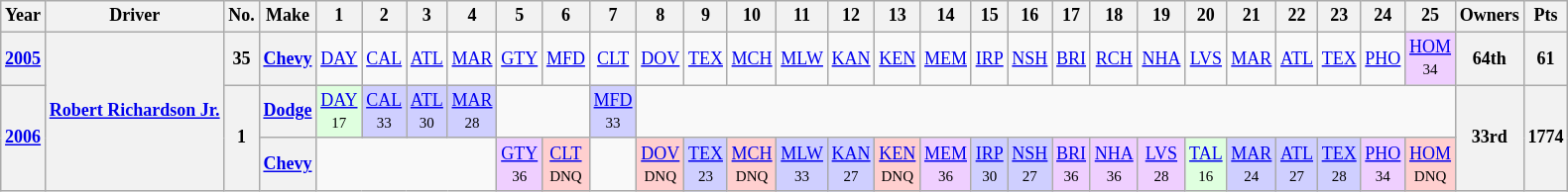<table class="wikitable" style="text-align:center; font-size:75%">
<tr>
<th>Year</th>
<th>Driver</th>
<th>No.</th>
<th>Make</th>
<th>1</th>
<th>2</th>
<th>3</th>
<th>4</th>
<th>5</th>
<th>6</th>
<th>7</th>
<th>8</th>
<th>9</th>
<th>10</th>
<th>11</th>
<th>12</th>
<th>13</th>
<th>14</th>
<th>15</th>
<th>16</th>
<th>17</th>
<th>18</th>
<th>19</th>
<th>20</th>
<th>21</th>
<th>22</th>
<th>23</th>
<th>24</th>
<th>25</th>
<th>Owners</th>
<th>Pts</th>
</tr>
<tr>
<th><a href='#'>2005</a></th>
<th rowspan=3><a href='#'>Robert Richardson Jr.</a></th>
<th>35</th>
<th><a href='#'>Chevy</a></th>
<td><a href='#'>DAY</a></td>
<td><a href='#'>CAL</a></td>
<td><a href='#'>ATL</a></td>
<td><a href='#'>MAR</a></td>
<td><a href='#'>GTY</a></td>
<td><a href='#'>MFD</a></td>
<td><a href='#'>CLT</a></td>
<td><a href='#'>DOV</a></td>
<td><a href='#'>TEX</a></td>
<td><a href='#'>MCH</a></td>
<td><a href='#'>MLW</a></td>
<td><a href='#'>KAN</a></td>
<td><a href='#'>KEN</a></td>
<td><a href='#'>MEM</a></td>
<td><a href='#'>IRP</a></td>
<td><a href='#'>NSH</a></td>
<td><a href='#'>BRI</a></td>
<td><a href='#'>RCH</a></td>
<td><a href='#'>NHA</a></td>
<td><a href='#'>LVS</a></td>
<td><a href='#'>MAR</a></td>
<td><a href='#'>ATL</a></td>
<td><a href='#'>TEX</a></td>
<td><a href='#'>PHO</a></td>
<td style="background:#EFCFFF;"><a href='#'>HOM</a><br><small>34</small></td>
<th>64th</th>
<th>61</th>
</tr>
<tr>
<th rowspan=2><a href='#'>2006</a></th>
<th rowspan=2>1</th>
<th><a href='#'>Dodge</a></th>
<td style="background:#DFFFDF;"><a href='#'>DAY</a><br><small>17</small></td>
<td style="background:#CFCFFF;"><a href='#'>CAL</a><br><small>33</small></td>
<td style="background:#CFCFFF;"><a href='#'>ATL</a><br><small>30</small></td>
<td style="background:#CFCFFF;"><a href='#'>MAR</a><br><small>28</small></td>
<td colspan=2></td>
<td style="background:#CFCFFF;"><a href='#'>MFD</a><br><small>33</small></td>
<td colspan=18></td>
<th rowspan=2>33rd</th>
<th rowspan=2>1774</th>
</tr>
<tr>
<th><a href='#'>Chevy</a></th>
<td colspan=4></td>
<td style="background:#EFCFFF;"><a href='#'>GTY</a><br><small>36</small></td>
<td style="background:#FFCFCF;"><a href='#'>CLT</a><br><small>DNQ</small></td>
<td></td>
<td style="background:#FFCFCF;"><a href='#'>DOV</a><br><small>DNQ</small></td>
<td style="background:#CFCFFF;"><a href='#'>TEX</a><br><small>23</small></td>
<td style="background:#FFCFCF;"><a href='#'>MCH</a><br><small>DNQ</small></td>
<td style="background:#CFCFFF;"><a href='#'>MLW</a><br><small>33</small></td>
<td style="background:#CFCFFF;"><a href='#'>KAN</a><br><small>27</small></td>
<td style="background:#FFCFCF;"><a href='#'>KEN</a><br><small>DNQ</small></td>
<td style="background:#EFCFFF;"><a href='#'>MEM</a><br><small>36</small></td>
<td style="background:#CFCFFF;"><a href='#'>IRP</a><br><small>30</small></td>
<td style="background:#CFCFFF;"><a href='#'>NSH</a><br><small>27</small></td>
<td style="background:#EFCFFF;"><a href='#'>BRI</a><br><small>36</small></td>
<td style="background:#EFCFFF;"><a href='#'>NHA</a><br><small>36</small></td>
<td style="background:#EFCFFF;"><a href='#'>LVS</a><br><small>28</small></td>
<td style="background:#DFFFDF;"><a href='#'>TAL</a><br><small>16</small></td>
<td style="background:#CFCFFF;"><a href='#'>MAR</a><br><small>24</small></td>
<td style="background:#CFCFFF;"><a href='#'>ATL</a><br><small>27</small></td>
<td style="background:#CFCFFF;"><a href='#'>TEX</a><br><small>28</small></td>
<td style="background:#EFCFFF;"><a href='#'>PHO</a><br><small>34</small></td>
<td style="background:#FFCFCF;"><a href='#'>HOM</a><br><small>DNQ</small></td>
</tr>
</table>
